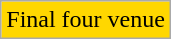<table class="wikitable">
<tr>
<td bgcolor="gold">Final four venue </td>
</tr>
</table>
